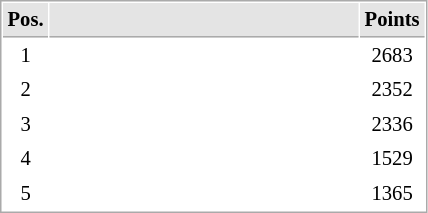<table cellspacing="1" cellpadding="3" style="border:1px solid #aaa; font-size:86%;">
<tr style="background:#e4e4e4;">
<th style="border-bottom:1px solid #aaa; width:10px;">Pos.</th>
<th style="border-bottom:1px solid #aaa; width:200px;"></th>
<th style="border-bottom:1px solid #aaa; width:20px;">Points</th>
</tr>
<tr>
<td align=center>1</td>
<td></td>
<td align=center>2683</td>
</tr>
<tr>
<td align=center>2</td>
<td></td>
<td align=center>2352</td>
</tr>
<tr>
<td align=center>3</td>
<td></td>
<td align=center>2336</td>
</tr>
<tr>
<td align=center>4</td>
<td></td>
<td align=center>1529</td>
</tr>
<tr>
<td align=center>5</td>
<td></td>
<td align=center>1365</td>
</tr>
</table>
